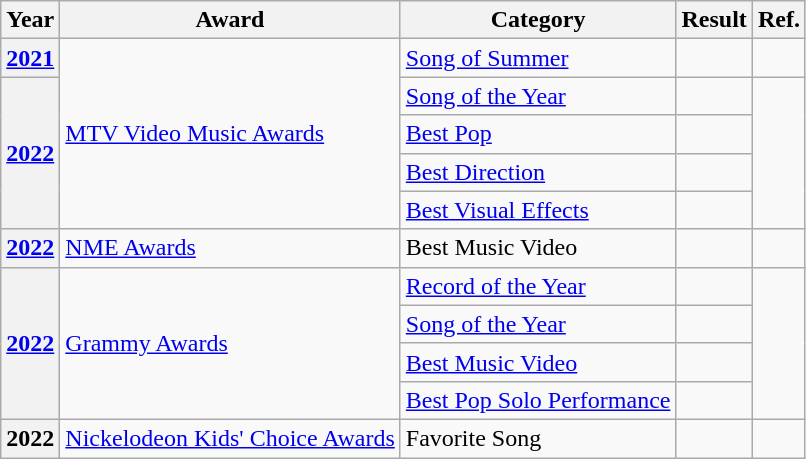<table class="wikitable plainrowheaders">
<tr align=center>
<th scope="col">Year</th>
<th scope="col">Award</th>
<th scope="col">Category</th>
<th scope="col">Result</th>
<th scope="col">Ref.</th>
</tr>
<tr>
<th scope="row"><a href='#'>2021</a></th>
<td rowspan="5"><a href='#'>MTV Video Music Awards</a></td>
<td><a href='#'>Song of Summer</a></td>
<td></td>
<td style="text-align:center;"></td>
</tr>
<tr>
<th rowspan="4" scope="row"><a href='#'>2022</a></th>
<td><a href='#'>Song of the Year</a></td>
<td></td>
<td style="text-align:center;" rowspan="4"></td>
</tr>
<tr>
<td><a href='#'>Best Pop</a></td>
<td></td>
</tr>
<tr>
<td><a href='#'>Best Direction</a></td>
<td></td>
</tr>
<tr>
<td><a href='#'>Best Visual Effects</a></td>
<td></td>
</tr>
<tr>
<th scope="row"><a href='#'>2022</a></th>
<td><a href='#'>NME Awards</a></td>
<td>Best Music Video</td>
<td></td>
<td style="text-align:center;"></td>
</tr>
<tr>
<th rowspan="4" scope="row"><a href='#'>2022</a></th>
<td rowspan="4"><a href='#'>Grammy Awards</a></td>
<td><a href='#'>Record of the Year</a></td>
<td></td>
<td rowspan="4" style="text-align:center;"></td>
</tr>
<tr>
<td><a href='#'>Song of the Year</a></td>
<td></td>
</tr>
<tr>
<td><a href='#'>Best Music Video</a></td>
<td></td>
</tr>
<tr>
<td><a href='#'>Best Pop Solo Performance</a></td>
<td></td>
</tr>
<tr>
<th scope="row">2022</th>
<td><a href='#'>Nickelodeon Kids' Choice Awards</a></td>
<td>Favorite Song</td>
<td></td>
<td style="text-align:center;"></td>
</tr>
</table>
